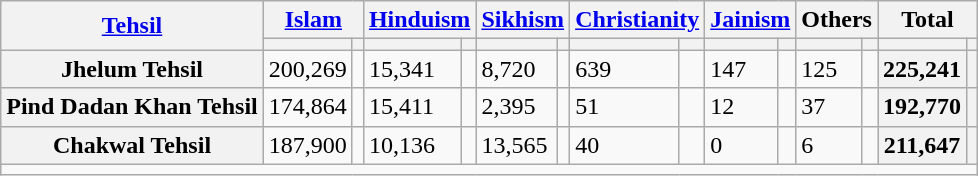<table class="wikitable sortable">
<tr>
<th rowspan="2"><a href='#'>Tehsil</a></th>
<th colspan="2"><a href='#'>Islam</a> </th>
<th colspan="2"><a href='#'>Hinduism</a> </th>
<th colspan="2"><a href='#'>Sikhism</a> </th>
<th colspan="2"><a href='#'>Christianity</a> </th>
<th colspan="2"><a href='#'>Jainism</a> </th>
<th colspan="2">Others</th>
<th colspan="2">Total</th>
</tr>
<tr>
<th><a href='#'></a></th>
<th></th>
<th></th>
<th></th>
<th></th>
<th></th>
<th></th>
<th></th>
<th></th>
<th></th>
<th></th>
<th></th>
<th></th>
<th></th>
</tr>
<tr>
<th>Jhelum Tehsil</th>
<td>200,269</td>
<td></td>
<td>15,341</td>
<td></td>
<td>8,720</td>
<td></td>
<td>639</td>
<td></td>
<td>147</td>
<td></td>
<td>125</td>
<td></td>
<th>225,241</th>
<th></th>
</tr>
<tr>
<th>Pind Dadan Khan Tehsil</th>
<td>174,864</td>
<td></td>
<td>15,411</td>
<td></td>
<td>2,395</td>
<td></td>
<td>51</td>
<td></td>
<td>12</td>
<td></td>
<td>37</td>
<td></td>
<th>192,770</th>
<th></th>
</tr>
<tr>
<th>Chakwal Tehsil</th>
<td>187,900</td>
<td></td>
<td>10,136</td>
<td></td>
<td>13,565</td>
<td></td>
<td>40</td>
<td></td>
<td>0</td>
<td></td>
<td>6</td>
<td></td>
<th>211,647</th>
<th></th>
</tr>
<tr class="sortbottom">
<td colspan="15"></td>
</tr>
</table>
